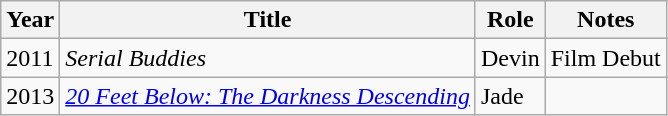<table class="wikitable sortable">
<tr>
<th>Year</th>
<th>Title</th>
<th>Role</th>
<th class="unsortable">Notes</th>
</tr>
<tr>
<td>2011</td>
<td><em>Serial Buddies</em></td>
<td>Devin</td>
<td>Film Debut</td>
</tr>
<tr>
<td>2013</td>
<td><em><a href='#'>20 Feet Below: The Darkness Descending</a></em></td>
<td>Jade</td>
<td></td>
</tr>
</table>
